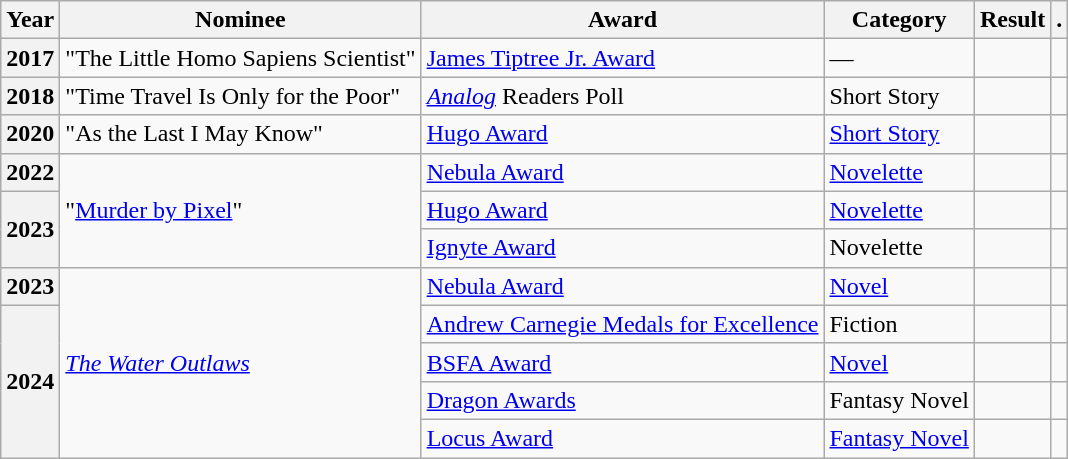<table class="wikitable sortable">
<tr>
<th>Year</th>
<th>Nominee</th>
<th>Award</th>
<th>Category</th>
<th>Result</th>
<th>.</th>
</tr>
<tr>
<th>2017</th>
<td>"The Little Homo Sapiens Scientist"</td>
<td><a href='#'>James Tiptree Jr. Award</a></td>
<td>—</td>
<td></td>
<td></td>
</tr>
<tr>
<th>2018</th>
<td>"Time Travel Is Only for the Poor"</td>
<td><em><a href='#'>Analog</a></em> Readers Poll</td>
<td>Short Story</td>
<td></td>
<td></td>
</tr>
<tr>
<th>2020</th>
<td>"As the Last I May Know"</td>
<td><a href='#'>Hugo Award</a></td>
<td><a href='#'>Short Story</a></td>
<td></td>
<td></td>
</tr>
<tr>
<th>2022</th>
<td rowspan="3">"<a href='#'>Murder by Pixel</a>"</td>
<td><a href='#'>Nebula Award</a></td>
<td><a href='#'>Novelette</a></td>
<td></td>
<td></td>
</tr>
<tr>
<th rowspan="2">2023</th>
<td><a href='#'>Hugo Award</a></td>
<td><a href='#'>Novelette</a></td>
<td></td>
<td></td>
</tr>
<tr>
<td><a href='#'>Ignyte Award</a></td>
<td>Novelette</td>
<td></td>
<td></td>
</tr>
<tr>
<th>2023</th>
<td rowspan="5"><em><a href='#'>The Water Outlaws</a></em></td>
<td><a href='#'>Nebula Award</a></td>
<td><a href='#'>Novel</a></td>
<td></td>
<td></td>
</tr>
<tr>
<th rowspan="4">2024</th>
<td><a href='#'>Andrew Carnegie Medals for Excellence</a></td>
<td>Fiction</td>
<td></td>
<td></td>
</tr>
<tr>
<td><a href='#'>BSFA Award</a></td>
<td><a href='#'>Novel</a></td>
<td></td>
<td></td>
</tr>
<tr>
<td><a href='#'>Dragon Awards</a></td>
<td>Fantasy Novel</td>
<td></td>
<td></td>
</tr>
<tr>
<td><a href='#'>Locus Award</a></td>
<td><a href='#'>Fantasy Novel</a></td>
<td></td>
<td></td>
</tr>
</table>
